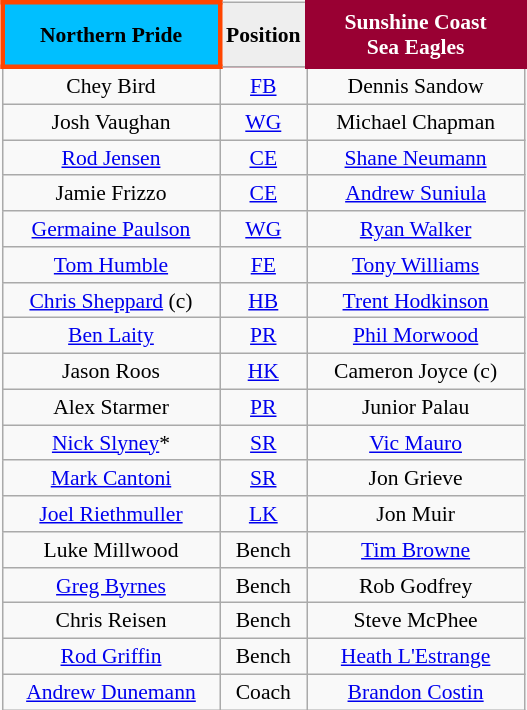<table class="wikitable" style="float:right; font-size:90%; text-align:center; margin-left:1em;">
<tr style="background:#f03;">
<th align="centre" width="136" style="border: 3px solid #FF4500; background: #00BFFF; color: black">Northern Pride</th>
<th align="center" style="background: #eeeeee; color: black">Position</th>
<th align="centre" width="136" style="border: 3px solid #990033; background: #990033; color: white">Sunshine Coast<br>Sea Eagles</th>
</tr>
<tr>
<td>Chey Bird</td>
<td><a href='#'>FB</a></td>
<td>Dennis Sandow</td>
</tr>
<tr>
<td>Josh Vaughan</td>
<td><a href='#'>WG</a></td>
<td>Michael Chapman</td>
</tr>
<tr>
<td><a href='#'>Rod Jensen</a></td>
<td><a href='#'>CE</a></td>
<td><a href='#'>Shane Neumann</a></td>
</tr>
<tr>
<td>Jamie Frizzo</td>
<td><a href='#'>CE</a></td>
<td><a href='#'>Andrew Suniula</a></td>
</tr>
<tr>
<td><a href='#'>Germaine Paulson</a></td>
<td><a href='#'>WG</a></td>
<td><a href='#'>Ryan Walker</a></td>
</tr>
<tr>
<td><a href='#'>Tom Humble</a></td>
<td><a href='#'>FE</a></td>
<td><a href='#'>Tony Williams</a></td>
</tr>
<tr>
<td><a href='#'>Chris Sheppard</a> (c)</td>
<td><a href='#'>HB</a></td>
<td><a href='#'>Trent Hodkinson</a></td>
</tr>
<tr>
<td><a href='#'>Ben Laity</a></td>
<td><a href='#'>PR</a></td>
<td><a href='#'>Phil Morwood</a></td>
</tr>
<tr>
<td>Jason Roos</td>
<td><a href='#'>HK</a></td>
<td>Cameron Joyce (c)</td>
</tr>
<tr>
<td>Alex Starmer</td>
<td><a href='#'>PR</a></td>
<td>Junior Palau</td>
</tr>
<tr>
<td><a href='#'>Nick Slyney</a>*</td>
<td><a href='#'>SR</a></td>
<td><a href='#'>Vic Mauro</a></td>
</tr>
<tr>
<td><a href='#'>Mark Cantoni</a></td>
<td><a href='#'>SR</a></td>
<td>Jon Grieve</td>
</tr>
<tr>
<td><a href='#'>Joel Riethmuller</a></td>
<td><a href='#'>LK</a></td>
<td>Jon Muir</td>
</tr>
<tr>
<td>Luke Millwood</td>
<td>Bench</td>
<td><a href='#'>Tim Browne</a></td>
</tr>
<tr>
<td><a href='#'>Greg Byrnes</a></td>
<td>Bench</td>
<td>Rob Godfrey</td>
</tr>
<tr>
<td>Chris Reisen</td>
<td>Bench</td>
<td>Steve McPhee</td>
</tr>
<tr>
<td><a href='#'>Rod Griffin</a></td>
<td>Bench</td>
<td><a href='#'>Heath L'Estrange</a></td>
</tr>
<tr>
<td><a href='#'>Andrew Dunemann</a></td>
<td>Coach</td>
<td><a href='#'>Brandon Costin</a></td>
</tr>
</table>
